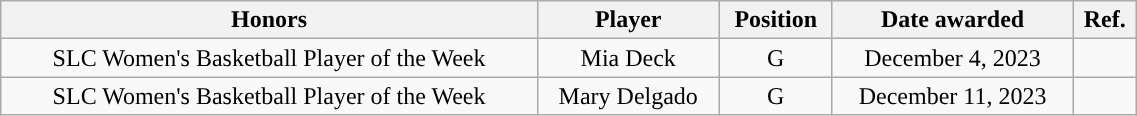<table class="wikitable" style="width: 60%;text-align: center;">
<tr>
<th>Honors</th>
<th>Player</th>
<th>Position</th>
<th>Date awarded</th>
<th>Ref.</th>
</tr>
<tr align="center">
<td rowspan="1">SLC Women's Basketball Player of the Week</td>
<td>Mia Deck</td>
<td>G</td>
<td>December 4, 2023</td>
<td></td>
</tr>
<tr align="center">
<td rowspan="1">SLC Women's Basketball Player of the Week</td>
<td>Mary Delgado</td>
<td>G</td>
<td>December 11, 2023</td>
<td></td>
</tr>
</table>
